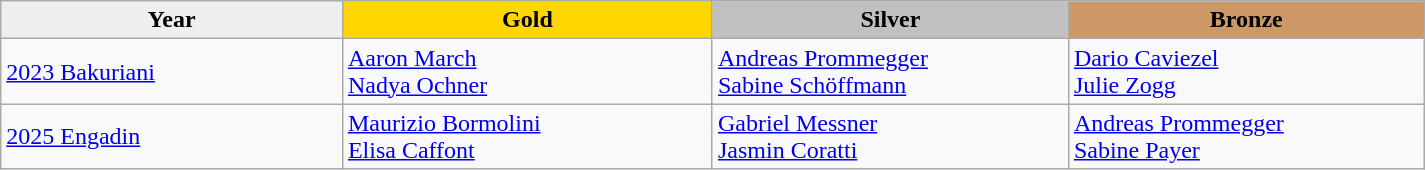<table class="wikitable sortable" style="width:950px;">
<tr>
<th style="width:24%; background:#efefef;">Year</th>
<th style="width:26%; background:gold">Gold</th>
<th style="width:25%; background:silver">Silver</th>
<th style="width:25%; background:#CC9966">Bronze</th>
</tr>
<tr>
<td><a href='#'>2023 Bakuriani</a></td>
<td><a href='#'>Aaron March</a><br><a href='#'>Nadya Ochner</a><br></td>
<td><a href='#'>Andreas Prommegger</a><br><a href='#'>Sabine Schöffmann</a><br></td>
<td><a href='#'>Dario Caviezel</a><br><a href='#'>Julie Zogg</a><br></td>
</tr>
<tr>
<td><a href='#'>2025 Engadin</a></td>
<td><a href='#'>Maurizio Bormolini</a><br><a href='#'>Elisa Caffont</a><br></td>
<td><a href='#'>Gabriel Messner</a><br><a href='#'>Jasmin Coratti</a><br></td>
<td><a href='#'>Andreas Prommegger</a><br><a href='#'>Sabine Payer</a><br></td>
</tr>
</table>
